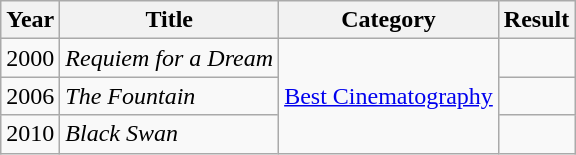<table class="wikitable">
<tr>
<th>Year</th>
<th>Title</th>
<th>Category</th>
<th>Result</th>
</tr>
<tr>
<td>2000</td>
<td><em>Requiem for a Dream</em></td>
<td rowspan=3><a href='#'>Best Cinematography</a></td>
<td></td>
</tr>
<tr>
<td>2006</td>
<td><em>The Fountain</em></td>
<td></td>
</tr>
<tr>
<td>2010</td>
<td><em>Black Swan</em></td>
<td></td>
</tr>
</table>
